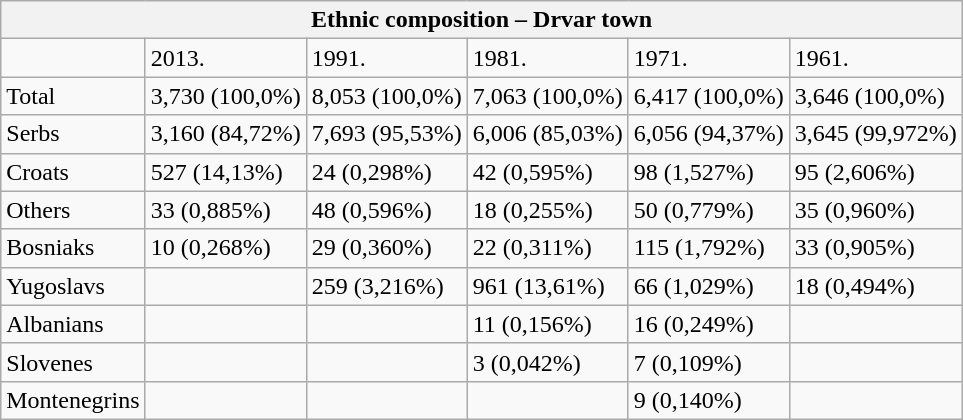<table class="wikitable">
<tr>
<th colspan="9">Ethnic composition – Drvar town</th>
</tr>
<tr>
<td></td>
<td>2013.</td>
<td>1991.</td>
<td>1981.</td>
<td>1971.</td>
<td>1961.</td>
</tr>
<tr>
<td>Total</td>
<td>3,730 (100,0%)</td>
<td>8,053 (100,0%)</td>
<td>7,063 (100,0%)</td>
<td>6,417 (100,0%)</td>
<td>3,646 (100,0%)</td>
</tr>
<tr>
<td>Serbs</td>
<td>3,160 (84,72%)</td>
<td>7,693 (95,53%)</td>
<td>6,006 (85,03%)</td>
<td>6,056 (94,37%)</td>
<td>3,645 (99,972%)</td>
</tr>
<tr>
<td>Croats</td>
<td>527 (14,13%)</td>
<td>24 (0,298%)</td>
<td>42 (0,595%)</td>
<td>98 (1,527%)</td>
<td>95 (2,606%)</td>
</tr>
<tr>
<td>Others</td>
<td>33 (0,885%)</td>
<td>48 (0,596%)</td>
<td>18 (0,255%)</td>
<td>50 (0,779%)</td>
<td>35 (0,960%)</td>
</tr>
<tr>
<td>Bosniaks</td>
<td>10 (0,268%)</td>
<td>29 (0,360%)</td>
<td>22 (0,311%)</td>
<td>115 (1,792%)</td>
<td>33 (0,905%)</td>
</tr>
<tr>
<td>Yugoslavs</td>
<td></td>
<td>259 (3,216%)</td>
<td>961 (13,61%)</td>
<td>66 (1,029%)</td>
<td>18 (0,494%)</td>
</tr>
<tr>
<td>Albanians</td>
<td></td>
<td></td>
<td>11 (0,156%)</td>
<td>16 (0,249%)</td>
<td></td>
</tr>
<tr>
<td>Slovenes</td>
<td></td>
<td></td>
<td>3 (0,042%)</td>
<td>7 (0,109%)</td>
<td></td>
</tr>
<tr>
<td>Montenegrins</td>
<td></td>
<td></td>
<td></td>
<td>9 (0,140%)</td>
<td></td>
</tr>
</table>
